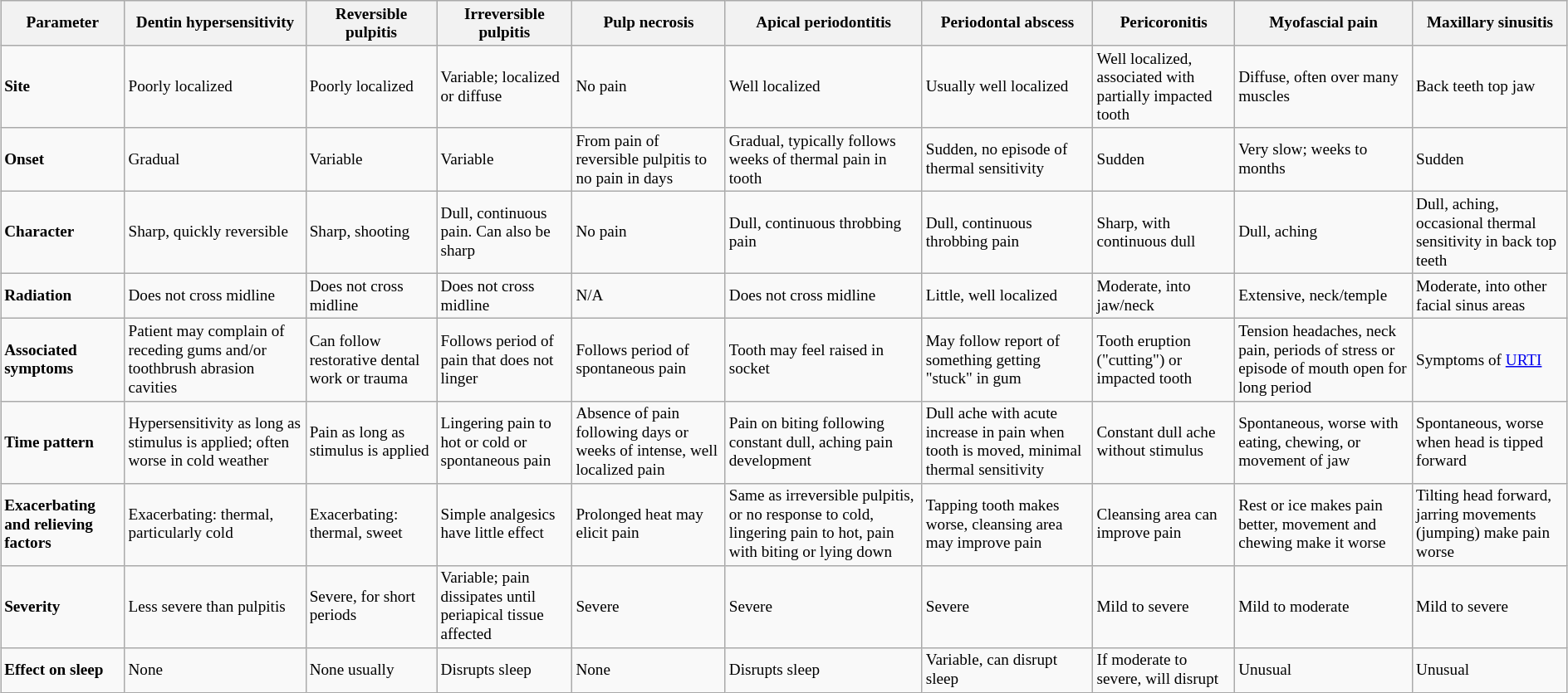<table class="wikitable" style="border:1px solid #BBB; font-size:80%; margin:0.46em 0.2em">
<tr>
<th>Parameter</th>
<th>Dentin hypersensitivity</th>
<th>Reversible pulpitis</th>
<th>Irreversible pulpitis</th>
<th>Pulp necrosis</th>
<th>Apical periodontitis</th>
<th>Periodontal abscess</th>
<th>Pericoronitis</th>
<th>Myofascial pain</th>
<th>Maxillary sinusitis</th>
</tr>
<tr>
<td><strong>Site</strong></td>
<td>Poorly localized</td>
<td>Poorly localized</td>
<td>Variable; localized or diffuse</td>
<td>No pain</td>
<td>Well localized</td>
<td>Usually well localized</td>
<td>Well localized, associated with partially impacted tooth</td>
<td>Diffuse, often over many muscles</td>
<td>Back teeth top jaw</td>
</tr>
<tr>
<td><strong>Onset</strong></td>
<td>Gradual</td>
<td>Variable</td>
<td>Variable</td>
<td>From pain of reversible pulpitis to no pain in days</td>
<td>Gradual, typically follows weeks of thermal pain in tooth</td>
<td>Sudden, no episode of thermal sensitivity</td>
<td>Sudden</td>
<td>Very slow; weeks to months</td>
<td>Sudden</td>
</tr>
<tr>
<td><strong>Character</strong></td>
<td>Sharp, quickly reversible</td>
<td>Sharp, shooting</td>
<td>Dull, continuous pain. Can also be sharp</td>
<td>No pain</td>
<td>Dull, continuous throbbing pain</td>
<td>Dull, continuous throbbing pain</td>
<td>Sharp, with continuous dull</td>
<td>Dull, aching</td>
<td>Dull, aching, occasional thermal sensitivity in back top teeth</td>
</tr>
<tr>
<td><strong>Radiation</strong></td>
<td>Does not cross midline</td>
<td>Does not cross midline</td>
<td>Does not cross midline</td>
<td>N/A</td>
<td>Does not cross midline</td>
<td>Little, well localized</td>
<td>Moderate, into jaw/neck</td>
<td>Extensive, neck/temple</td>
<td>Moderate, into other facial sinus areas</td>
</tr>
<tr>
<td><strong>Associated symptoms</strong></td>
<td>Patient may complain of receding gums and/or toothbrush abrasion cavities</td>
<td>Can follow restorative dental work or trauma</td>
<td>Follows period of pain that does not linger</td>
<td>Follows period of spontaneous pain</td>
<td>Tooth may feel raised in socket</td>
<td>May follow report of something getting "stuck" in gum</td>
<td>Tooth eruption ("cutting") or impacted tooth</td>
<td>Tension headaches, neck pain, periods of stress or episode of mouth open for long period</td>
<td>Symptoms of <a href='#'>URTI</a></td>
</tr>
<tr>
<td><strong>Time pattern</strong></td>
<td>Hypersensitivity as long as stimulus is applied; often worse in cold weather</td>
<td>Pain as long as stimulus is applied</td>
<td>Lingering pain to hot or cold or spontaneous pain</td>
<td>Absence of pain following days or weeks of intense, well localized pain</td>
<td>Pain on biting following constant dull, aching pain development</td>
<td>Dull ache with acute increase in pain when tooth is moved, minimal thermal sensitivity</td>
<td>Constant dull ache without stimulus</td>
<td>Spontaneous, worse with eating, chewing, or movement of jaw</td>
<td>Spontaneous, worse when head is tipped forward</td>
</tr>
<tr>
<td><strong>Exacerbating and relieving factors</strong></td>
<td>Exacerbating: thermal, particularly cold</td>
<td>Exacerbating: thermal, sweet</td>
<td>Simple analgesics have little effect</td>
<td>Prolonged heat may elicit pain</td>
<td>Same as irreversible pulpitis, or no response to cold, lingering pain to hot, pain with biting or lying down</td>
<td>Tapping tooth makes worse, cleansing area may improve pain</td>
<td>Cleansing area can improve pain</td>
<td>Rest or ice makes pain better, movement and chewing make it worse</td>
<td>Tilting head forward, jarring movements (jumping) make pain worse</td>
</tr>
<tr>
<td><strong>Severity</strong></td>
<td>Less severe than pulpitis</td>
<td>Severe, for short periods</td>
<td>Variable; pain dissipates until periapical tissue affected</td>
<td>Severe</td>
<td>Severe</td>
<td>Severe</td>
<td>Mild to severe</td>
<td>Mild to moderate</td>
<td>Mild to severe</td>
</tr>
<tr>
<td><strong>Effect on sleep</strong></td>
<td>None</td>
<td>None usually</td>
<td>Disrupts sleep</td>
<td>None</td>
<td>Disrupts sleep</td>
<td>Variable, can disrupt sleep</td>
<td>If moderate to severe, will disrupt</td>
<td>Unusual</td>
<td>Unusual</td>
</tr>
</table>
